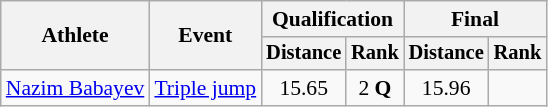<table class="wikitable" style="font-size:90%">
<tr>
<th rowspan=2>Athlete</th>
<th rowspan=2>Event</th>
<th colspan=2>Qualification</th>
<th colspan=2>Final</th>
</tr>
<tr style="font-size:95%">
<th>Distance</th>
<th>Rank</th>
<th>Distance</th>
<th>Rank</th>
</tr>
<tr align=center>
<td align=left><a href='#'>Nazim Babayev</a></td>
<td align=left><a href='#'>Triple jump</a></td>
<td>15.65</td>
<td>2 <strong>Q</strong></td>
<td>15.96</td>
<td></td>
</tr>
</table>
